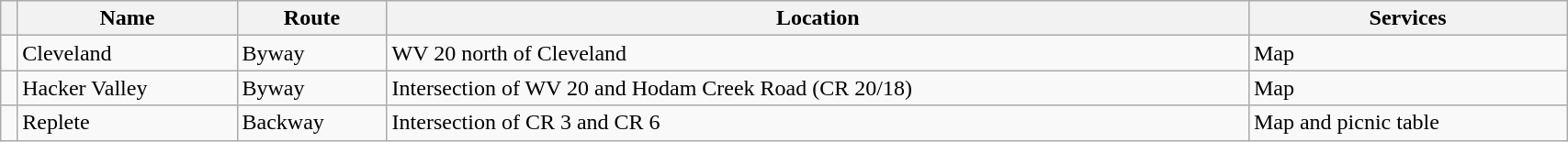<table class="wikitable" border="1" width="90%">
<tr>
<th></th>
<th>Name</th>
<th>Route</th>
<th>Location</th>
<th>Services</th>
</tr>
<tr>
<td></td>
<td>Cleveland</td>
<td>Byway</td>
<td>WV 20 north of Cleveland</td>
<td>Map</td>
</tr>
<tr>
<td></td>
<td>Hacker Valley</td>
<td>Byway</td>
<td>Intersection of WV 20 and Hodam Creek Road (CR 20/18)</td>
<td>Map</td>
</tr>
<tr>
<td></td>
<td>Replete</td>
<td>Backway</td>
<td>Intersection of CR 3 and CR 6</td>
<td>Map and picnic table</td>
</tr>
</table>
